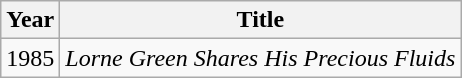<table class="wikitable" border="1">
<tr>
<th>Year</th>
<th>Title</th>
</tr>
<tr>
<td>1985</td>
<td><em>Lorne Green Shares His Precious Fluids</em></td>
</tr>
</table>
